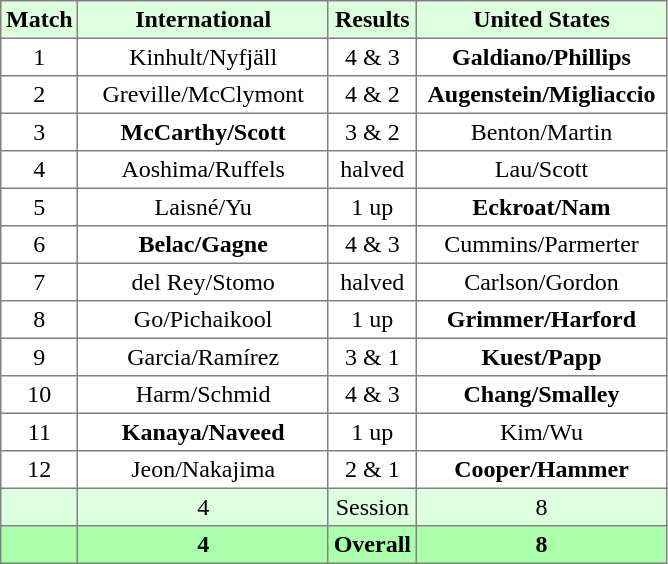<table border="1" cellpadding="3" style="border-collapse:collapse; text-align:center;">
<tr style="background:#ddffdd;">
<th>Match</th>
<th width="160">International</th>
<th>Results</th>
<th width="160">United States</th>
</tr>
<tr>
<td>1</td>
<td>Kinhult/Nyfjäll</td>
<td>4 & 3</td>
<td><strong>Galdiano/Phillips</strong></td>
</tr>
<tr>
<td>2</td>
<td>Greville/McClymont</td>
<td>4 & 2</td>
<td><strong>Augenstein/Migliaccio</strong></td>
</tr>
<tr>
<td>3</td>
<td><strong>McCarthy/Scott</strong></td>
<td>3 & 2</td>
<td>Benton/Martin</td>
</tr>
<tr>
<td>4</td>
<td>Aoshima/Ruffels</td>
<td>halved</td>
<td>Lau/Scott</td>
</tr>
<tr>
<td>5</td>
<td>Laisné/Yu</td>
<td>1 up</td>
<td><strong>Eckroat/Nam</strong></td>
</tr>
<tr>
<td>6</td>
<td><strong>Belac/Gagne</strong></td>
<td>4 & 3</td>
<td>Cummins/Parmerter</td>
</tr>
<tr>
<td>7</td>
<td>del Rey/Stomo</td>
<td>halved</td>
<td>Carlson/Gordon</td>
</tr>
<tr>
<td>8</td>
<td>Go/Pichaikool</td>
<td>1 up</td>
<td><strong>Grimmer/Harford</strong></td>
</tr>
<tr>
<td>9</td>
<td>Garcia/Ramírez</td>
<td>3 & 1</td>
<td><strong>Kuest/Papp</strong></td>
</tr>
<tr>
<td>10</td>
<td>Harm/Schmid</td>
<td>4 & 3</td>
<td><strong>Chang/Smalley</strong></td>
</tr>
<tr>
<td>11</td>
<td><strong>Kanaya/Naveed</strong></td>
<td>1 up</td>
<td>Kim/Wu</td>
</tr>
<tr>
<td>12</td>
<td>Jeon/Nakajima</td>
<td>2 & 1</td>
<td><strong>Cooper/Hammer</strong></td>
</tr>
<tr style="background:#ddffdd;">
<td></td>
<td>4</td>
<td>Session</td>
<td>8</td>
</tr>
<tr style="background:#aaffaa;">
<th></th>
<th>4</th>
<th>Overall</th>
<th>8</th>
</tr>
</table>
